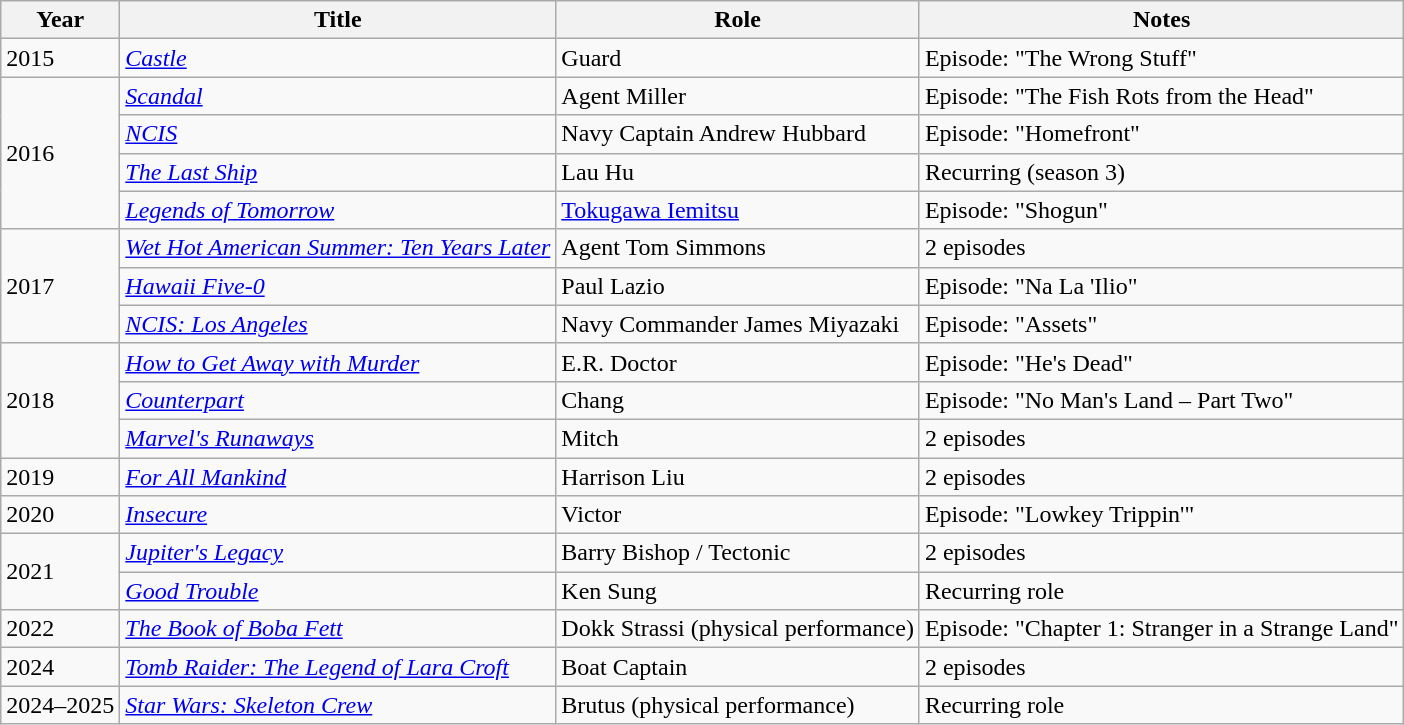<table class="wikitable sortable">
<tr>
<th>Year</th>
<th>Title</th>
<th>Role</th>
<th class="unsortable">Notes</th>
</tr>
<tr>
<td>2015</td>
<td><em><a href='#'>Castle</a></em></td>
<td>Guard</td>
<td>Episode: "The Wrong Stuff"</td>
</tr>
<tr>
<td rowspan="4">2016</td>
<td><em><a href='#'>Scandal</a></em></td>
<td>Agent Miller</td>
<td>Episode: "The Fish Rots from the Head"</td>
</tr>
<tr>
<td><em><a href='#'>NCIS</a></em></td>
<td>Navy Captain Andrew Hubbard</td>
<td>Episode: "Homefront"</td>
</tr>
<tr>
<td><em><a href='#'>The Last Ship</a></em></td>
<td>Lau Hu</td>
<td>Recurring (season 3)</td>
</tr>
<tr>
<td><em><a href='#'>Legends of Tomorrow</a></em></td>
<td><a href='#'>Tokugawa Iemitsu</a></td>
<td>Episode: "Shogun"</td>
</tr>
<tr>
<td rowspan="3">2017</td>
<td><em><a href='#'>Wet Hot American Summer: Ten Years Later</a></em></td>
<td>Agent Tom Simmons</td>
<td>2 episodes</td>
</tr>
<tr>
<td><em><a href='#'>Hawaii Five-0</a></em></td>
<td>Paul Lazio</td>
<td>Episode: "Na La 'Ilio"</td>
</tr>
<tr>
<td><em><a href='#'>NCIS: Los Angeles</a></em></td>
<td>Navy Commander James Miyazaki</td>
<td>Episode: "Assets"</td>
</tr>
<tr>
<td rowspan="3">2018</td>
<td><em><a href='#'>How to Get Away with Murder</a></em></td>
<td>E.R. Doctor</td>
<td>Episode: "He's Dead"</td>
</tr>
<tr>
<td><em><a href='#'>Counterpart</a></em></td>
<td>Chang</td>
<td>Episode: "No Man's Land – Part Two"</td>
</tr>
<tr>
<td><em><a href='#'>Marvel's Runaways</a></em></td>
<td>Mitch</td>
<td>2 episodes</td>
</tr>
<tr>
<td>2019</td>
<td><em><a href='#'>For All Mankind</a></em></td>
<td>Harrison Liu</td>
<td>2 episodes</td>
</tr>
<tr>
<td>2020</td>
<td><em><a href='#'>Insecure</a></em></td>
<td>Victor</td>
<td>Episode: "Lowkey Trippin'"</td>
</tr>
<tr>
<td rowspan="2">2021</td>
<td><em><a href='#'>Jupiter's Legacy</a></em></td>
<td>Barry Bishop / Tectonic</td>
<td>2 episodes</td>
</tr>
<tr>
<td><em><a href='#'>Good Trouble</a></em></td>
<td>Ken Sung</td>
<td>Recurring role</td>
</tr>
<tr>
<td>2022</td>
<td><em><a href='#'>The Book of Boba Fett</a></em></td>
<td>Dokk Strassi (physical performance)</td>
<td>Episode: "Chapter 1: Stranger in a Strange Land"</td>
</tr>
<tr>
<td>2024</td>
<td><em><a href='#'>Tomb Raider: The Legend of Lara Croft</a></em></td>
<td>Boat Captain</td>
<td>2 episodes</td>
</tr>
<tr>
<td>2024–2025</td>
<td><em><a href='#'>Star Wars: Skeleton Crew</a></em></td>
<td>Brutus (physical performance)</td>
<td>Recurring role</td>
</tr>
</table>
